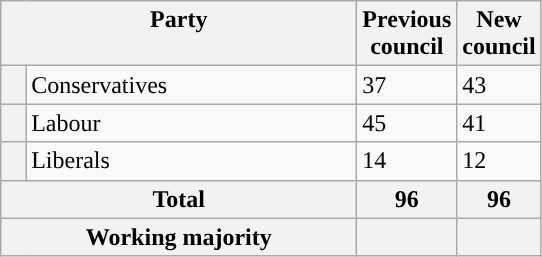<table class="wikitable">
<tr>
<th valign=top colspan="2" style="width: 230px">Party</th>
<th valign=top style="width: 30px">Previous council</th>
<th valign=top style="width: 30px">New council</th>
</tr>
<tr>
<th style="background-color: "></th>
<td>Conservatives</td>
<td>37</td>
<td>43</td>
</tr>
<tr>
<th style="background-color: "></th>
<td>Labour</td>
<td>45</td>
<td>41</td>
</tr>
<tr>
<th style="background-color: "></th>
<td>Liberals</td>
<td>14</td>
<td>12</td>
</tr>
<tr>
<th colspan=2>Total</th>
<th style="text-align: center">96</th>
<th colspan=3>96</th>
</tr>
<tr>
<th colspan=2>Working majority</th>
<th></th>
<th></th>
</tr>
</table>
